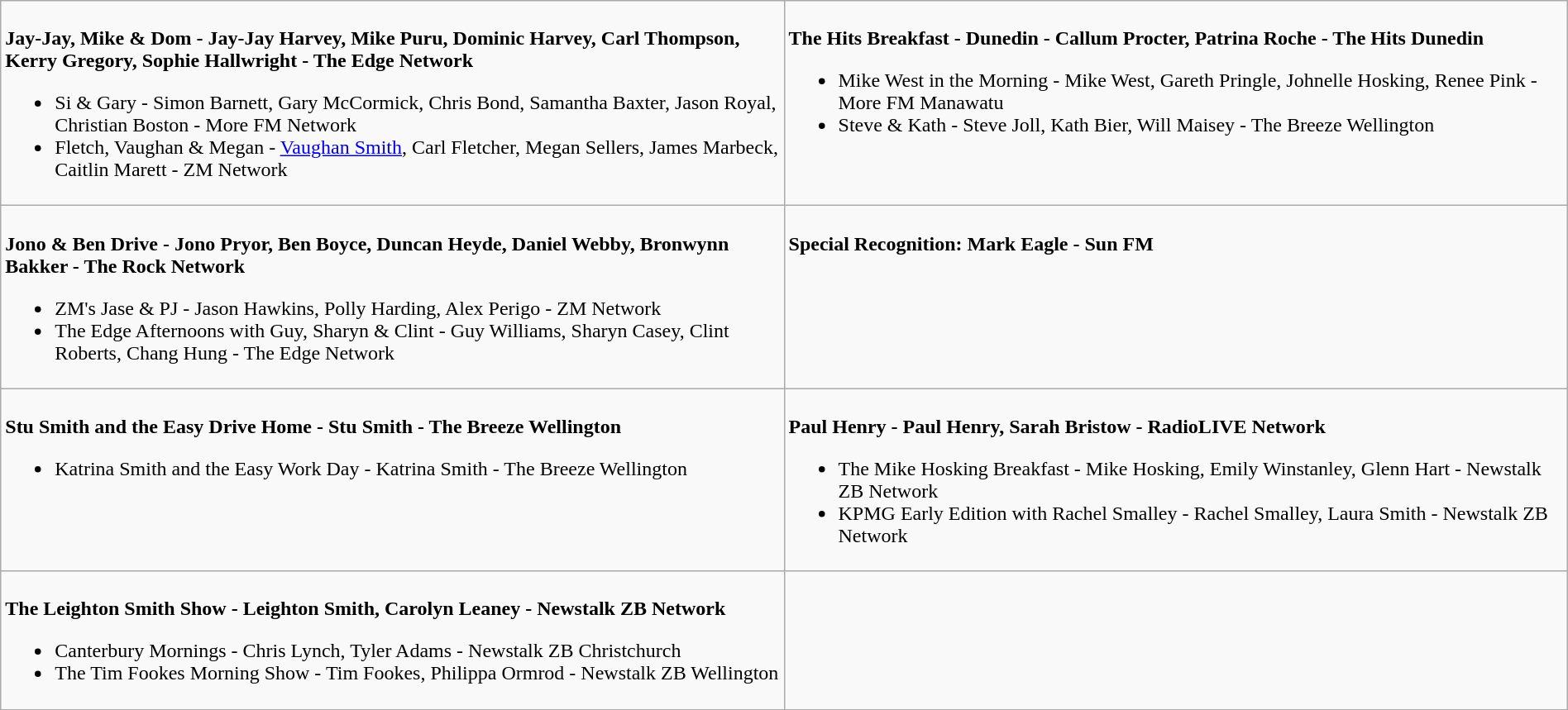<table class=wikitable width="100%">
<tr>
<td valign="top" width="50%"><br>
<strong>Jay-Jay, Mike & Dom - Jay-Jay Harvey, Mike Puru, Dominic Harvey, Carl Thompson, Kerry Gregory, Sophie Hallwright - The Edge Network</strong><ul><li>Si & Gary - Simon Barnett, Gary McCormick, Chris Bond, Samantha Baxter, Jason Royal, Christian Boston - More FM Network</li><li>Fletch, Vaughan & Megan - <a href='#'>Vaughan Smith</a>, Carl Fletcher, Megan Sellers, James Marbeck, Caitlin Marett - ZM Network</li></ul></td>
<td valign="top"  width="50%"><br>
<strong>The Hits Breakfast - Dunedin - Callum Procter, Patrina Roche - The Hits Dunedin</strong><ul><li>Mike West in the Morning - Mike West, Gareth Pringle, Johnelle Hosking, Renee Pink - More FM Manawatu</li><li>Steve & Kath - Steve Joll, Kath Bier, Will Maisey - The Breeze Wellington</li></ul></td>
</tr>
<tr>
<td valign="top" width="50%"><br>
<strong>Jono & Ben Drive - Jono Pryor, Ben Boyce, Duncan Heyde, Daniel Webby, Bronwynn Bakker - The Rock Network</strong><ul><li>ZM's Jase & PJ - Jason Hawkins, Polly Harding, Alex Perigo - ZM Network</li><li>The Edge Afternoons with Guy, Sharyn & Clint - Guy Williams, Sharyn Casey, Clint Roberts, Chang Hung - The Edge Network</li></ul></td>
<td valign="top"  width="50%"><br>
<strong>Special Recognition: Mark Eagle - Sun FM</strong></td>
</tr>
<tr>
<td valign="top" width="50%"><br>
<strong>Stu Smith and the Easy Drive Home - Stu Smith - The Breeze Wellington</strong><ul><li>Katrina Smith and the Easy Work Day - Katrina Smith - The Breeze Wellington</li></ul></td>
<td valign="top" width="50%"><br>
<strong>Paul Henry - Paul Henry, Sarah Bristow - RadioLIVE Network</strong><ul><li>The Mike Hosking Breakfast - Mike Hosking, Emily Winstanley, Glenn Hart - Newstalk ZB Network</li><li>KPMG Early Edition with Rachel Smalley - Rachel Smalley, Laura Smith - Newstalk ZB Network</li></ul></td>
</tr>
<tr>
<td valign="top"  width="50%"><br>
<strong>The Leighton Smith Show - Leighton Smith, Carolyn Leaney - Newstalk ZB Network</strong><ul><li>Canterbury Mornings - Chris Lynch, Tyler Adams - Newstalk ZB Christchurch</li><li>The Tim Fookes Morning Show - Tim Fookes, Philippa Ormrod - Newstalk ZB Wellington</li></ul></td>
<td valign="top" width="50%"></td>
</tr>
</table>
